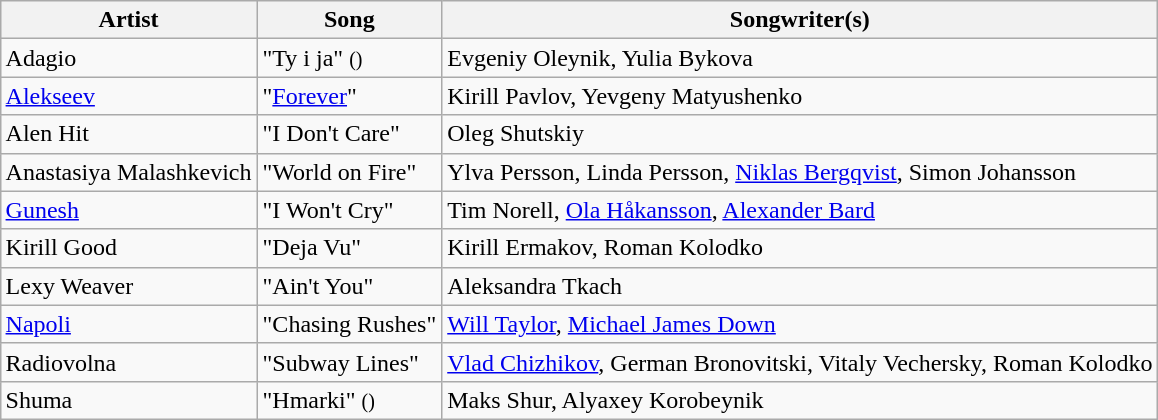<table class="sortable wikitable" style="margin: 1em auto 1em auto;">
<tr>
<th>Artist</th>
<th>Song</th>
<th>Songwriter(s)</th>
</tr>
<tr>
<td>Adagio</td>
<td>"Ty i ja" <small>()</small></td>
<td>Evgeniy Oleynik, Yulia Bykova</td>
</tr>
<tr>
<td><a href='#'>Alekseev</a></td>
<td>"<a href='#'>Forever</a>"</td>
<td>Kirill Pavlov, Yevgeny Matyushenko</td>
</tr>
<tr>
<td>Alen Hit</td>
<td>"I Don't Care"</td>
<td>Oleg Shutskiy</td>
</tr>
<tr>
<td>Anastasiya Malashkevich</td>
<td>"World on Fire"</td>
<td>Ylva Persson, Linda Persson, <a href='#'>Niklas Bergqvist</a>, Simon Johansson</td>
</tr>
<tr>
<td><a href='#'>Gunesh</a></td>
<td>"I Won't Cry"</td>
<td>Tim Norell, <a href='#'>Ola Håkansson</a>, <a href='#'>Alexander Bard</a></td>
</tr>
<tr>
<td>Kirill Good</td>
<td>"Deja Vu"</td>
<td>Kirill Ermakov, Roman Kolodko</td>
</tr>
<tr>
<td>Lexy Weaver</td>
<td>"Ain't You"</td>
<td>Aleksandra Tkach</td>
</tr>
<tr>
<td><a href='#'>Napoli</a></td>
<td>"Chasing Rushes"</td>
<td><a href='#'>Will Taylor</a>, <a href='#'>Michael James Down</a></td>
</tr>
<tr>
<td>Radiovolna</td>
<td>"Subway Lines"</td>
<td><a href='#'>Vlad Chizhikov</a>, German Bronovitski, Vitaly Vechersky, Roman Kolodko</td>
</tr>
<tr>
<td>Shuma</td>
<td>"Hmarki" <small>()</small></td>
<td>Maks Shur, Alyaxey Korobeynik</td>
</tr>
</table>
